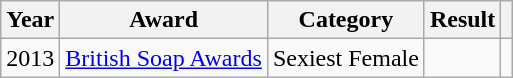<table class="wikitable">
<tr>
<th>Year</th>
<th>Award</th>
<th>Category</th>
<th>Result</th>
<th></th>
</tr>
<tr>
<td>2013</td>
<td><a href='#'>British Soap Awards</a></td>
<td>Sexiest Female</td>
<td></td>
<td align="center"></td>
</tr>
</table>
